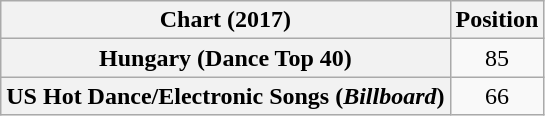<table class="wikitable sortable plainrowheaders" style="text-align:center">
<tr>
<th scope="col">Chart (2017)</th>
<th scope="col">Position</th>
</tr>
<tr>
<th scope="row">Hungary (Dance Top 40)</th>
<td>85</td>
</tr>
<tr>
<th scope="row">US Hot Dance/Electronic Songs (<em>Billboard</em>)</th>
<td>66</td>
</tr>
</table>
